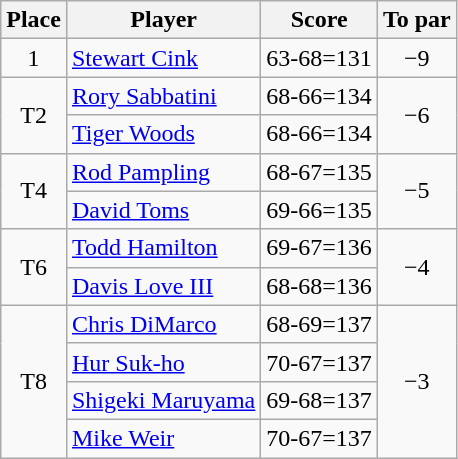<table class="wikitable">
<tr>
<th>Place</th>
<th>Player</th>
<th>Score</th>
<th>To par</th>
</tr>
<tr>
<td align=center>1</td>
<td> <a href='#'>Stewart Cink</a></td>
<td align=center>63-68=131</td>
<td align=center>−9</td>
</tr>
<tr>
<td rowspan="2" align=center>T2</td>
<td> <a href='#'>Rory Sabbatini</a></td>
<td align=center>68-66=134</td>
<td rowspan="2" align=center>−6</td>
</tr>
<tr>
<td> <a href='#'>Tiger Woods</a></td>
<td align=center>68-66=134</td>
</tr>
<tr>
<td rowspan="2" align=center>T4</td>
<td> <a href='#'>Rod Pampling</a></td>
<td align=center>68-67=135</td>
<td rowspan="2" align=center>−5</td>
</tr>
<tr>
<td> <a href='#'>David Toms</a></td>
<td align=center>69-66=135</td>
</tr>
<tr>
<td rowspan="2" align=center>T6</td>
<td> <a href='#'>Todd Hamilton</a></td>
<td align=center>69-67=136</td>
<td rowspan="2" align=center>−4</td>
</tr>
<tr>
<td> <a href='#'>Davis Love III</a></td>
<td align=center>68-68=136</td>
</tr>
<tr>
<td rowspan="4" align=center>T8</td>
<td> <a href='#'>Chris DiMarco</a></td>
<td align=center>68-69=137</td>
<td rowspan="4" align=center>−3</td>
</tr>
<tr>
<td> <a href='#'>Hur Suk-ho</a></td>
<td align=center>70-67=137</td>
</tr>
<tr>
<td> <a href='#'>Shigeki Maruyama</a></td>
<td align=center>69-68=137</td>
</tr>
<tr>
<td> <a href='#'>Mike Weir</a></td>
<td align=center>70-67=137</td>
</tr>
</table>
